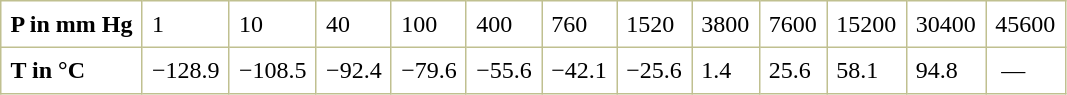<table border="1" cellspacing="0" cellpadding="6" style="margin: 0 0 0 0.5em; background: white; border-collapse: collapse; border-color: #C0C090;">
<tr>
<td><strong>P in mm Hg</strong></td>
<td>1</td>
<td>10</td>
<td>40</td>
<td>100</td>
<td>400</td>
<td>760</td>
<td>1520</td>
<td>3800</td>
<td>7600</td>
<td>15200</td>
<td>30400</td>
<td>45600</td>
</tr>
<tr>
<td><strong>T in °C</strong></td>
<td>−128.9</td>
<td>−108.5</td>
<td>−92.4</td>
<td>−79.6</td>
<td>−55.6</td>
<td>−42.1</td>
<td>−25.6</td>
<td>1.4</td>
<td>25.6</td>
<td>58.1</td>
<td>94.8</td>
<td> —</td>
</tr>
</table>
